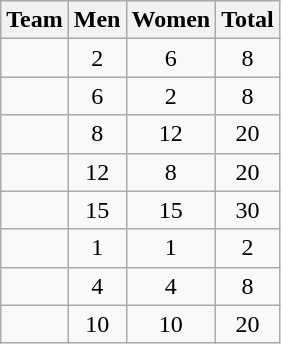<table class="wikitable sortable" style="text-align:center">
<tr>
<th>Team</th>
<th>Men</th>
<th>Women</th>
<th>Total</th>
</tr>
<tr>
<td align=left></td>
<td>2</td>
<td>6</td>
<td>8</td>
</tr>
<tr>
<td align=left></td>
<td>6</td>
<td>2</td>
<td>8</td>
</tr>
<tr>
<td align=left></td>
<td>8</td>
<td>12</td>
<td>20</td>
</tr>
<tr>
<td align=left></td>
<td>12</td>
<td>8</td>
<td>20</td>
</tr>
<tr>
<td align=left></td>
<td>15</td>
<td>15</td>
<td>30</td>
</tr>
<tr>
<td align=left></td>
<td>1</td>
<td>1</td>
<td>2</td>
</tr>
<tr>
<td align=left></td>
<td>4</td>
<td>4</td>
<td>8</td>
</tr>
<tr>
<td align=left></td>
<td>10</td>
<td>10</td>
<td>20</td>
</tr>
</table>
